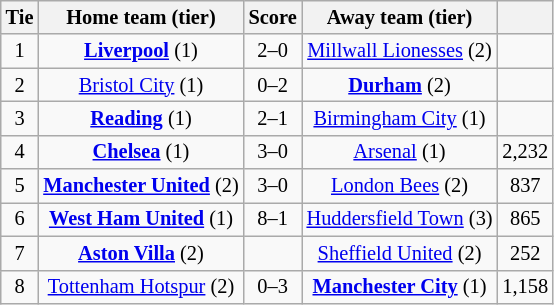<table class="wikitable" style="text-align:center; font-size:85%">
<tr>
<th>Tie</th>
<th>Home team (tier)</th>
<th>Score</th>
<th>Away team (tier)</th>
<th></th>
</tr>
<tr>
<td>1</td>
<td><strong><a href='#'>Liverpool</a></strong> (1)</td>
<td>2–0</td>
<td><a href='#'>Millwall Lionesses</a> (2)</td>
<td></td>
</tr>
<tr>
<td>2</td>
<td><a href='#'>Bristol City</a> (1)</td>
<td>0–2</td>
<td><strong><a href='#'>Durham</a></strong> (2)</td>
<td></td>
</tr>
<tr>
<td>3</td>
<td><strong><a href='#'>Reading</a></strong> (1)</td>
<td>2–1</td>
<td><a href='#'>Birmingham City</a> (1)</td>
<td></td>
</tr>
<tr>
<td>4</td>
<td><strong><a href='#'>Chelsea</a></strong> (1)</td>
<td>3–0</td>
<td><a href='#'>Arsenal</a> (1)</td>
<td>2,232</td>
</tr>
<tr>
<td>5</td>
<td><strong><a href='#'>Manchester United</a></strong> (2)</td>
<td>3–0</td>
<td><a href='#'>London Bees</a> (2)</td>
<td>837</td>
</tr>
<tr>
<td>6</td>
<td><strong><a href='#'>West Ham United</a></strong> (1)</td>
<td>8–1</td>
<td><a href='#'>Huddersfield Town</a> (3)</td>
<td>865</td>
</tr>
<tr>
<td>7</td>
<td><strong><a href='#'>Aston Villa</a></strong> (2)</td>
<td></td>
<td><a href='#'>Sheffield United</a> (2)</td>
<td>252</td>
</tr>
<tr>
<td>8</td>
<td><a href='#'>Tottenham Hotspur</a> (2)</td>
<td>0–3</td>
<td><strong><a href='#'>Manchester City</a></strong> (1)</td>
<td>1,158</td>
</tr>
</table>
